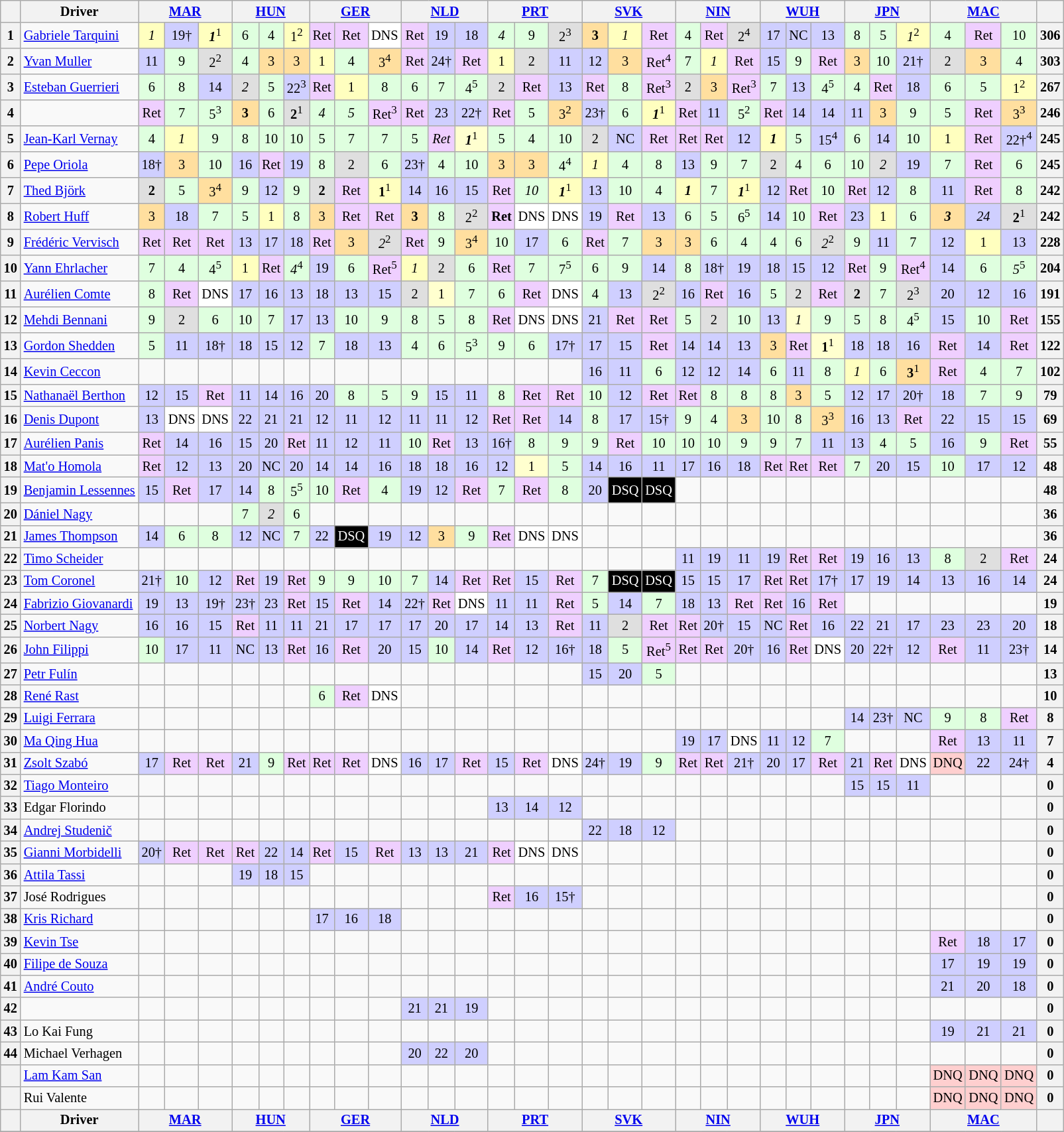<table align=left| class="wikitable" style="font-size: 85%; text-align: center">
<tr valign="top">
<th valign=middle></th>
<th valign=middle>Driver</th>
<th colspan=3><a href='#'>MAR</a><br></th>
<th colspan=3><a href='#'>HUN</a><br></th>
<th colspan=3><a href='#'>GER</a><br></th>
<th colspan=3><a href='#'>NLD</a><br></th>
<th colspan=3><a href='#'>PRT</a><br></th>
<th colspan=3><a href='#'>SVK</a><br></th>
<th colspan=3><a href='#'>NIN</a><br></th>
<th colspan=3><a href='#'>WUH</a><br></th>
<th colspan=3><a href='#'>JPN</a><br></th>
<th colspan=3><a href='#'>MAC</a><br></th>
<th valign=middle>  </th>
</tr>
<tr>
<th>1</th>
<td align=left> <a href='#'>Gabriele Tarquini</a></td>
<td style="background:#ffffbf;"><em>1</em></td>
<td style="background:#cfcfff;">19†</td>
<td style="background:#ffffbf;"><strong><em>1</em></strong><sup>1</sup></td>
<td style="background:#dfffdf;">6</td>
<td style="background:#dfffdf;">4</td>
<td style="background:#ffffbf;">1<sup>2</sup></td>
<td style="background:#efcfff;">Ret</td>
<td style="background:#efcfff;">Ret</td>
<td style="background:#ffffff;">DNS</td>
<td style="background:#efcfff;">Ret</td>
<td style="background:#cfcfff;">19</td>
<td style="background:#cfcfff;">18</td>
<td style="background:#dfffdf;"><em>4</em></td>
<td style="background:#dfffdf;">9</td>
<td style="background:#dfdfdf;">2<sup>3</sup></td>
<td style="background:#ffdf9f;"><strong>3</strong></td>
<td style="background:#ffffbf;"><em>1</em></td>
<td style="background:#efcfff;">Ret</td>
<td style="background:#dfffdf;">4</td>
<td style="background:#efcfff;">Ret</td>
<td style="background:#dfdfdf;">2<sup>4</sup></td>
<td style="background:#cfcfff;">17</td>
<td style="background:#cfcfff;">NC</td>
<td style="background:#cfcfff;">13</td>
<td style="background:#dfffdf;">8</td>
<td style="background:#dfffdf;">5</td>
<td style="background:#ffffbf;"><em>1</em><sup>2</sup></td>
<td style="background:#dfffdf;">4</td>
<td style="background:#efcfff;">Ret</td>
<td style="background:#dfffdf;">10</td>
<th>306</th>
</tr>
<tr>
<th>2</th>
<td align="left"> <a href='#'>Yvan Muller</a></td>
<td style="background:#cfcfff;">11</td>
<td style="background:#dfffdf;">9</td>
<td style="background:#dfdfdf;">2<sup>2</sup></td>
<td style="background:#dfffdf;">4</td>
<td style="background:#ffdf9f;">3</td>
<td style="background:#ffdf9f;">3</td>
<td style="background:#ffffbf;">1</td>
<td style="background:#dfffdf;">4</td>
<td style="background:#ffdf9f;">3<sup>4</sup></td>
<td style="background:#efcfff;">Ret</td>
<td style="background:#cfcfff;">24†</td>
<td style="background:#efcfff;">Ret</td>
<td style="background:#ffffbf;">1</td>
<td style="background:#dfdfdf;">2</td>
<td style="background:#cfcfff;">11</td>
<td style="background:#cfcfff;">12</td>
<td style="background:#ffdf9f;">3</td>
<td style="background:#efcfff;">Ret<sup>4</sup></td>
<td style="background:#dfffdf;">7</td>
<td style="background:#ffffbf;"><em>1</em></td>
<td style="background:#efcfff;">Ret</td>
<td style="background:#cfcfff;">15</td>
<td style="background:#dfffdf;">9</td>
<td style="background:#efcfff;">Ret</td>
<td style="background:#ffdf9f;">3</td>
<td style="background:#dfffdf;">10</td>
<td style="background:#cfcfff;">21†</td>
<td style="background:#dfdfdf;">2</td>
<td style="background:#ffdf9f;">3</td>
<td style="background:#dfffdf;">4</td>
<th>303</th>
</tr>
<tr>
<th>3</th>
<td align=left> <a href='#'>Esteban Guerrieri</a></td>
<td style="background:#dfffdf;">6</td>
<td style="background:#dfffdf;">8</td>
<td style="background:#cfcfff;">14</td>
<td style="background:#dfdfdf;"><em>2</em></td>
<td style="background:#dfffdf;">5</td>
<td style="background:#cfcfff;">22<sup>3</sup></td>
<td style="background:#efcfff;">Ret</td>
<td style="background:#ffffbf;">1</td>
<td style="background:#dfffdf;">8</td>
<td style="background:#dfffdf;">6</td>
<td style="background:#dfffdf;">7</td>
<td style="background:#dfffdf;">4<sup>5</sup></td>
<td style="background:#dfdfdf;">2</td>
<td style="background:#efcfff;">Ret</td>
<td style="background:#cfcfff;">13</td>
<td style="background:#efcfff;">Ret</td>
<td style="background:#dfffdf;">8</td>
<td style="background:#efcfff;">Ret<sup>3</sup></td>
<td style="background:#dfdfdf;">2</td>
<td style="background:#ffdf9f;">3</td>
<td style="background:#efcfff;">Ret<sup>3</sup></td>
<td style="background:#dfffdf;">7</td>
<td style="background:#cfcfff;">13</td>
<td style="background:#dfffdf;">4<sup>5</sup></td>
<td style="background:#dfffdf;">4</td>
<td style="background:#efcfff;">Ret</td>
<td style="background:#cfcfff;">18</td>
<td style="background:#dfffdf;">6</td>
<td style="background:#dfffdf;">5</td>
<td style="background:#ffffbf;">1<sup>2</sup></td>
<th>267</th>
</tr>
<tr>
<th>4</th>
<td align="left"></td>
<td style="background:#efcfff;">Ret</td>
<td style="background:#dfffdf;">7</td>
<td style="background:#dfffdf;">5<sup>3</sup></td>
<td style="background:#ffdf9f;"><strong>3</strong></td>
<td style="background:#dfffdf;">6</td>
<td style="background:#dfdfdf;"><strong>2</strong><sup>1</sup></td>
<td style="background:#dfffdf;"><em>4</em></td>
<td style="background:#dfffdf;"><em>5</em></td>
<td style="background:#efcfff;">Ret<sup>3</sup></td>
<td style="background:#efcfff;">Ret</td>
<td style="background:#cfcfff;">23</td>
<td style="background:#cfcfff;">22†</td>
<td style="background:#efcfff;">Ret</td>
<td style="background:#dfffdf;">5</td>
<td style="background:#ffdf9f;">3<sup>2</sup></td>
<td style="background:#cfcfff;">23†</td>
<td style="background:#dfffdf;">6</td>
<td style="background:#ffffbf;"><strong><em>1</em></strong><sup>1</sup></td>
<td style="background:#efcfff;">Ret</td>
<td style="background:#cfcfff;">11</td>
<td style="background:#dfffdf;">5<sup>2</sup></td>
<td style="background:#efcfff;">Ret</td>
<td style="background:#cfcfff;">14</td>
<td style="background:#cfcfff;">14</td>
<td style="background:#cfcfff;">11</td>
<td style="background:#ffdf9f;">3</td>
<td style="background:#dfffdf;">9</td>
<td style="background:#dfffdf;">5</td>
<td style="background:#efcfff;">Ret</td>
<td style="background:#ffdf9f;">3<sup>3</sup></td>
<th>246</th>
</tr>
<tr>
<th>5</th>
<td align="left"> <a href='#'>Jean-Karl Vernay</a></td>
<td style="background:#dfffdf;">4</td>
<td style="background:#ffffbf;"><em>1</em></td>
<td style="background:#dfffdf;">9</td>
<td style="background:#dfffdf;">8</td>
<td style="background:#dfffdf;">10</td>
<td style="background:#dfffdf;">10</td>
<td style="background:#dfffdf;">5</td>
<td style="background:#dfffdf;">7</td>
<td style="background:#dfffdf;">7</td>
<td style="background:#dfffdf;">5</td>
<td style="background:#efcfff;"><em>Ret</em></td>
<td style="background:#ffffcf;"><strong><em>1</em></strong><sup>1</sup></td>
<td style="background:#dfffdf;">5</td>
<td style="background:#dfffdf;">4</td>
<td style="background:#dfffdf;">10</td>
<td style="background:#dfdfdf;">2</td>
<td style="background:#cfcfff;">NC</td>
<td style="background:#efcfff;">Ret</td>
<td style="background:#efcfff;">Ret</td>
<td style="background:#efcfff;">Ret</td>
<td style="background:#cfcfff;">12</td>
<td style="background:#ffffbf;"><strong><em>1</em></strong></td>
<td style="background:#dfffdf;">5</td>
<td style="background:#cfcfff;">15<sup>4</sup></td>
<td style="background:#dfffdf;">6</td>
<td style="background:#cfcfff;">14</td>
<td style="background:#dfffdf;">10</td>
<td style="background:#ffffbf;">1</td>
<td style="background:#efcfff;">Ret</td>
<td style="background:#cfcfff;">22†<sup>4</sup></td>
<th>245</th>
</tr>
<tr>
<th>6</th>
<td align=left> <a href='#'>Pepe Oriola</a></td>
<td style="background:#cfcfff;">18†</td>
<td style="background:#ffdf9f;">3</td>
<td style="background:#dfffdf;">10</td>
<td style="background:#cfcfff;">16</td>
<td style="background:#efcfff;">Ret</td>
<td style="background:#cfcfff;">19</td>
<td style="background:#dfffdf;">8</td>
<td style="background:#dfdfdf;">2</td>
<td style="background:#dfffdf;">6</td>
<td style="background:#cfcfff;">23†</td>
<td style="background:#dfffdf;">4</td>
<td style="background:#dfffdf;">10</td>
<td style="background:#ffdf9f;">3</td>
<td style="background:#ffdf9f;">3</td>
<td style="background:#dfffdf;">4<sup>4</sup></td>
<td style="background:#ffffbf;"><em>1</em></td>
<td style="background:#dfffdf;">4</td>
<td style="background:#dfffdf;">8</td>
<td style="background:#cfcfff;">13</td>
<td style="background:#dfffdf;">9</td>
<td style="background:#dfffdf;">7</td>
<td style="background:#dfdfdf;">2</td>
<td style="background:#dfffdf;">4</td>
<td style="background:#dfffdf;">6</td>
<td style="background:#dfffdf;">10</td>
<td style="background:#dfdfdf;"><em>2</em></td>
<td style="background:#cfcfff;">19</td>
<td style="background:#dfffdf;">7</td>
<td style="background:#efcfff;">Ret</td>
<td style="background:#dfffdf;">6</td>
<th>245</th>
</tr>
<tr>
<th>7</th>
<td align="left"> <a href='#'>Thed Björk</a></td>
<td style="background:#dfdfdf;"><strong>2</strong></td>
<td style="background:#dfffdf;">5</td>
<td style="background:#ffdf9f;">3<sup>4</sup></td>
<td style="background:#dfffdf;">9</td>
<td style="background:#cfcfff;">12</td>
<td style="background:#dfffdf;">9</td>
<td style="background:#dfdfdf;"><strong>2</strong></td>
<td style="background:#efcfff;">Ret</td>
<td style="background:#ffffbf;"><strong>1</strong><sup>1</sup></td>
<td style="background:#cfcfff;">14</td>
<td style="background:#cfcfff;">16</td>
<td style="background:#cfcfff;">15</td>
<td style="background:#efcfff;">Ret</td>
<td style="background:#dfffdf;"><em>10</em></td>
<td style="background:#ffffbf;"><strong><em>1</em></strong><sup>1</sup></td>
<td style="background:#cfcfff;">13</td>
<td style="background:#dfffdf;">10</td>
<td style="background:#dfffdf;">4</td>
<td style="background:#ffffbf;"><strong><em>1</em></strong></td>
<td style="background:#dfffdf;">7</td>
<td style="background:#ffffbf;"><strong><em>1</em></strong><sup>1</sup></td>
<td style="background:#cfcfff;">12</td>
<td style="background:#efcfff;">Ret</td>
<td style="background:#dfffdf;">10</td>
<td style="background:#efcfff;">Ret</td>
<td style="background:#cfcfff;">12</td>
<td style="background:#dfffdf;">8</td>
<td style="background:#cfcfff;">11</td>
<td style="background:#efcfff;">Ret</td>
<td style="background:#dfffdf;">8</td>
<th>242</th>
</tr>
<tr>
<th>8</th>
<td align="left"> <a href='#'>Robert Huff</a></td>
<td style="background:#ffdf9f;">3</td>
<td style="background:#cfcfff;">18</td>
<td style="background:#dfffdf;">7</td>
<td style="background:#dfffdf;">5</td>
<td style="background:#ffffbf;">1</td>
<td style="background:#dfffdf;">8</td>
<td style="background:#ffdf9f;">3</td>
<td style="background:#efcfff;">Ret</td>
<td style="background:#efcfff;">Ret</td>
<td style="background:#ffdf9f;"><strong>3</strong></td>
<td style="background:#dfffdf;">8</td>
<td style="background:#dfdfdf;">2<sup>2</sup></td>
<td style="background:#efcfff;"><strong>Ret</strong></td>
<td style="background:#ffffff;">DNS</td>
<td style="background:#ffffff;">DNS</td>
<td style="background:#cfcfff;">19</td>
<td style="background:#efcfff;">Ret</td>
<td style="background:#cfcfff;">13</td>
<td style="background:#dfffdf;">6</td>
<td style="background:#dfffdf;">5</td>
<td style="background:#dfffdf;">6<sup>5</sup></td>
<td style="background:#cfcfff;">14</td>
<td style="background:#dfffdf;">10</td>
<td style="background:#efcfff;">Ret</td>
<td style="background:#cfcfff;">23</td>
<td style="background:#ffffbf;">1</td>
<td style="background:#dfffdf;">6</td>
<td style="background:#ffdf9f;"><strong><em>3</em></strong></td>
<td style="background:#cfcfff;"><em>24</em></td>
<td style="background:#dfdfdf;"><strong>2</strong><sup>1</sup></td>
<th>242</th>
</tr>
<tr>
<th>9</th>
<td align="left"> <a href='#'>Frédéric Vervisch</a></td>
<td style="background:#efcfff;">Ret</td>
<td style="background:#efcfff;">Ret</td>
<td style="background:#efcfff;">Ret</td>
<td style="background:#cfcfff;">13</td>
<td style="background:#cfcfff;">17</td>
<td style="background:#cfcfff;">18</td>
<td style="background:#efcfff;">Ret</td>
<td style="background:#ffdf9f;">3</td>
<td style="background:#dfdfdf;"><em>2</em><sup>2</sup></td>
<td style="background:#efcfff;">Ret</td>
<td style="background:#dfffdf;">9</td>
<td style="background:#ffdf9f;">3<sup>4</sup></td>
<td style="background:#dfffdf;">10</td>
<td style="background:#cfcfff;">17</td>
<td style="background:#dfffdf;">6</td>
<td style="background:#efcfff;">Ret</td>
<td style="background:#dfffdf;">7</td>
<td style="background:#ffdf9f;">3</td>
<td style="background:#ffdf9f;">3</td>
<td style="background:#dfffdf;">6</td>
<td style="background:#dfffdf;">4</td>
<td style="background:#dfffdf;">4</td>
<td style="background:#dfffdf;">6</td>
<td style="background:#dfdfdf;"><em>2</em><sup>2</sup></td>
<td style="background:#dfffdf;">9</td>
<td style="background:#cfcfff;">11</td>
<td style="background:#dfffdf;">7</td>
<td style="background:#cfcfff;">12</td>
<td style="background:#ffffbf;">1</td>
<td style="background:#cfcfff;">13</td>
<th>228</th>
</tr>
<tr>
<th>10</th>
<td align="left"> <a href='#'>Yann Ehrlacher</a></td>
<td style="background:#dfffdf;">7</td>
<td style="background:#dfffdf;">4</td>
<td style="background:#dfffdf;">4<sup>5</sup></td>
<td style="background:#ffffbf;">1</td>
<td style="background:#efcfff;">Ret</td>
<td style="background:#dfffdf;"><em>4</em><sup>4</sup></td>
<td style="background:#cfcfff;">19</td>
<td style="background:#dfffdf;">6</td>
<td style="background:#efcfff;">Ret<sup>5</sup></td>
<td style="background:#ffffbf;"><em>1</em></td>
<td style="background:#dfdfdf;">2</td>
<td style="background:#dfffdf;">6</td>
<td style="background:#efcfff;">Ret</td>
<td style="background:#dfffdf;">7</td>
<td style="background:#dfffdf;">7<sup>5</sup></td>
<td style="background:#dfffdf;">6</td>
<td style="background:#dfffdf;">9</td>
<td style="background:#cfcfff;">14</td>
<td style="background:#dfffdf;">8</td>
<td style="background:#cfcfff;">18†</td>
<td style="background:#cfcfff;">19</td>
<td style="background:#cfcfff;">18</td>
<td style="background:#cfcfff;">15</td>
<td style="background:#cfcfff;">12</td>
<td style="background:#efcfff;">Ret</td>
<td style="background:#dfffdf;">9</td>
<td style="background:#efcfff;">Ret<sup>4</sup></td>
<td style="background:#cfcfff;">14</td>
<td style="background:#dfffdf;">6</td>
<td style="background:#dfffdf;"><em>5</em><sup>5</sup></td>
<th>204</th>
</tr>
<tr>
<th>11</th>
<td align="left"> <a href='#'>Aurélien Comte</a></td>
<td style="background:#dfffdf;">8</td>
<td style="background:#efcfff;">Ret</td>
<td style="background:#ffffff;">DNS</td>
<td style="background:#cfcfff;">17</td>
<td style="background:#cfcfff;">16</td>
<td style="background:#cfcfff;">13</td>
<td style="background:#cfcfff;">18</td>
<td style="background:#cfcfff;">13</td>
<td style="background:#cfcfff;">15</td>
<td style="background:#dfdfdf;">2</td>
<td style="background:#ffffcf;">1</td>
<td style="background:#dfffdf;">7</td>
<td style="background:#dfffdf;">6</td>
<td style="background:#efcfff;">Ret</td>
<td style="background:#ffffff;">DNS</td>
<td style="background:#dfffdf;">4</td>
<td style="background:#cfcfff;">13</td>
<td style="background:#dfdfdf;">2<sup>2</sup></td>
<td style="background:#cfcfff;">16</td>
<td style="background:#efcfff;">Ret</td>
<td style="background:#cfcfff;">16</td>
<td style="background:#dfffdf;">5</td>
<td style="background:#dfdfdf;">2</td>
<td style="background:#efcfff;">Ret</td>
<td style="background:#dfdfdf;"><strong>2</strong></td>
<td style="background:#dfffdf;">7</td>
<td style="background:#dfdfdf;">2<sup>3</sup></td>
<td style="background:#cfcfff;">20</td>
<td style="background:#cfcfff;">12</td>
<td style="background:#cfcfff;">16</td>
<th>191</th>
</tr>
<tr>
<th>12</th>
<td align="left"> <a href='#'>Mehdi Bennani</a></td>
<td style="background:#dfffdf;">9</td>
<td style="background:#dfdfdf;">2</td>
<td style="background:#dfffdf;">6</td>
<td style="background:#dfffdf;">10</td>
<td style="background:#dfffdf;">7</td>
<td style="background:#cfcfff;">17</td>
<td style="background:#cfcfff;">13</td>
<td style="background:#dfffdf;">10</td>
<td style="background:#dfffdf;">9</td>
<td style="background:#dfffdf;">8</td>
<td style="background:#dfffdf;">5</td>
<td style="background:#dfffdf;">8</td>
<td style="background:#efcfff;">Ret</td>
<td style="background:#ffffff;">DNS</td>
<td style="background:#ffffff;">DNS</td>
<td style="background:#cfcfff;">21</td>
<td style="background:#efcfff;">Ret</td>
<td style="background:#efcfff;">Ret</td>
<td style="background:#dfffdf;">5</td>
<td style="background:#dfdfdf;">2</td>
<td style="background:#dfffdf;">10</td>
<td style="background:#cfcfff;">13</td>
<td style="background:#ffffcf;"><em>1</em></td>
<td style="background:#dfffdf;">9</td>
<td style="background:#dfffdf;">5</td>
<td style="background:#dfffdf;">8</td>
<td style="background:#dfffdf;">4<sup>5</sup></td>
<td style="background:#cfcfff;">15</td>
<td style="background:#dfffdf;">10</td>
<td style="background:#efcfff;">Ret</td>
<th>155</th>
</tr>
<tr>
<th>13</th>
<td align=left> <a href='#'>Gordon Shedden</a></td>
<td style="background:#dfffdf;">5</td>
<td style="background:#cfcfff;">11</td>
<td style="background:#cfcfff;">18†</td>
<td style="background:#cfcfff;">18</td>
<td style="background:#cfcfff;">15</td>
<td style="background:#cfcfff;">12</td>
<td style="background:#dfffdf;">7</td>
<td style="background:#cfcfff;">18</td>
<td style="background:#cfcfff;">13</td>
<td style="background:#dfffdf;">4</td>
<td style="background:#dfffdf;">6</td>
<td style="background:#dfffdf;">5<sup>3</sup></td>
<td style="background:#dfffdf;">9</td>
<td style="background:#dfffdf;">6</td>
<td style="background:#cfcfff;">17†</td>
<td style="background:#cfcfff;">17</td>
<td style="background:#cfcfff;">15</td>
<td style="background:#efcfff;">Ret</td>
<td style="background:#cfcfff;">14</td>
<td style="background:#cfcfff;">14</td>
<td style="background:#cfcfff;">13</td>
<td style="background:#ffdf9f;">3</td>
<td style="background:#efcfff;">Ret</td>
<td style="background:#ffffcf;"><strong>1</strong><sup>1</sup></td>
<td style="background:#cfcfff;">18</td>
<td style="background:#cfcfff;">18</td>
<td style="background:#cfcfff;">16</td>
<td style="background:#efcfff;">Ret</td>
<td style="background:#cfcfff;">14</td>
<td style="background:#efcfff;">Ret</td>
<th>122</th>
</tr>
<tr>
<th>14</th>
<td align="left"> <a href='#'>Kevin Ceccon</a></td>
<td></td>
<td></td>
<td></td>
<td></td>
<td></td>
<td></td>
<td></td>
<td></td>
<td></td>
<td></td>
<td></td>
<td></td>
<td></td>
<td></td>
<td></td>
<td style="background:#cfcfff;">16</td>
<td style="background:#cfcfff;">11</td>
<td style="background:#dfffdf;">6</td>
<td style="background:#cfcfff;">12</td>
<td style="background:#cfcfff;">12</td>
<td style="background:#cfcfff;">14</td>
<td style="background:#dfffdf;">6</td>
<td style="background:#cfcfff;">11</td>
<td style="background:#dfffdf;">8</td>
<td style="background:#ffffbf;"><em>1</em></td>
<td style="background:#dfffdf;">6</td>
<td style="background:#ffdf9f;"><strong>3</strong><sup>1</sup></td>
<td style="background:#efcfff;">Ret</td>
<td style="background:#dfffdf;">4</td>
<td style="background:#dfffdf;">7</td>
<th>102</th>
</tr>
<tr>
<th>15</th>
<td align="left"> <a href='#'>Nathanaël Berthon</a></td>
<td style="background:#cfcfff;">12</td>
<td style="background:#cfcfff;">15</td>
<td style="background:#efcfff;">Ret</td>
<td style="background:#cfcfff;">11</td>
<td style="background:#cfcfff;">14</td>
<td style="background:#cfcfff;">16</td>
<td style="background:#cfcfff;">20</td>
<td style="background:#dfffdf;">8</td>
<td style="background:#dfffdf;">5</td>
<td style="background:#dfffdf;">9</td>
<td style="background:#cfcfff;">15</td>
<td style="background:#cfcfff;">11</td>
<td style="background:#dfffdf;">8</td>
<td style="background:#efcfff;">Ret</td>
<td style="background:#efcfff;">Ret</td>
<td style="background:#dfffdf;">10</td>
<td style="background:#cfcfff;">12</td>
<td style="background:#efcfff;">Ret</td>
<td style="background:#efcfff;">Ret</td>
<td style="background:#dfffdf;">8</td>
<td style="background:#dfffdf;">8</td>
<td style="background:#dfffdf;">8</td>
<td style="background:#ffdf9f;">3</td>
<td style="background:#dfffdf;">5</td>
<td style="background:#cfcfff;">12</td>
<td style="background:#cfcfff;">17</td>
<td style="background:#cfcfff;">20†</td>
<td style="background:#cfcfff;">18</td>
<td style="background:#dfffdf;">7</td>
<td style="background:#dfffdf;">9</td>
<th>79</th>
</tr>
<tr>
<th>16</th>
<td align="left"> <a href='#'>Denis Dupont</a></td>
<td style="background:#cfcfff;">13</td>
<td style="background:#ffffff;">DNS</td>
<td style="background:#ffffff;">DNS</td>
<td style="background:#cfcfff;">22</td>
<td style="background:#cfcfff;">21</td>
<td style="background:#cfcfff;">21</td>
<td style="background:#cfcfff;">12</td>
<td style="background:#cfcfff;">11</td>
<td style="background:#cfcfff;">12</td>
<td style="background:#cfcfff;">11</td>
<td style="background:#cfcfff;">11</td>
<td style="background:#cfcfff;">12</td>
<td style="background:#efcfff;">Ret</td>
<td style="background:#efcfff;">Ret</td>
<td style="background:#cfcfff;">14</td>
<td style="background:#dfffdf;">8</td>
<td style="background:#cfcfff;">17</td>
<td style="background:#cfcfff;">15†</td>
<td style="background:#dfffdf;">9</td>
<td style="background:#dfffdf;">4</td>
<td style="background:#ffdf9f;">3</td>
<td style="background:#dfffdf;">10</td>
<td style="background:#dfffdf;">8</td>
<td style="background:#ffdf9f;">3<sup>3</sup></td>
<td style="background:#cfcfff;">16</td>
<td style="background:#cfcfff;">13</td>
<td style="background:#efcfff;">Ret</td>
<td style="background:#cfcfff;">22</td>
<td style="background:#cfcfff;">15</td>
<td style="background:#cfcfff;">15</td>
<th>69</th>
</tr>
<tr>
<th>17</th>
<td align="left"> <a href='#'>Aurélien Panis</a></td>
<td style="background:#efcfff;">Ret</td>
<td style="background:#cfcfff;">14</td>
<td style="background:#cfcfff;">16</td>
<td style="background:#cfcfff;">15</td>
<td style="background:#cfcfff;">20</td>
<td style="background:#efcfff;">Ret</td>
<td style="background:#cfcfff;">11</td>
<td style="background:#cfcfff;">12</td>
<td style="background:#cfcfff;">11</td>
<td style="background:#dfffdf;">10</td>
<td style="background:#efcfff;">Ret</td>
<td style="background:#cfcfff;">13</td>
<td style="background:#cfcfff;">16†</td>
<td style="background:#dfffdf;">8</td>
<td style="background:#dfffdf;">9</td>
<td style="background:#dfffdf;">9</td>
<td style="background:#efcfff;">Ret</td>
<td style="background:#dfffdf;">10</td>
<td style="background:#dfffdf;">10</td>
<td style="background:#dfffdf;">10</td>
<td style="background:#dfffdf;">9</td>
<td style="background:#dfffdf;">9</td>
<td style="background:#dfffdf;">7</td>
<td style="background:#cfcfff;">11</td>
<td style="background:#cfcfff;">13</td>
<td style="background:#dfffdf;">4</td>
<td style="background:#dfffdf;">5</td>
<td style="background:#cfcfff;">16</td>
<td style="background:#dfffdf;">9</td>
<td style="background:#efcfff;">Ret</td>
<th>55</th>
</tr>
<tr>
<th>18</th>
<td align="left"> <a href='#'>Mat'o Homola</a></td>
<td style="background:#efcfff;">Ret</td>
<td style="background:#cfcfff;">12</td>
<td style="background:#cfcfff;">13</td>
<td style="background:#cfcfff;">20</td>
<td style="background:#cfcfff;">NC</td>
<td style="background:#cfcfff;">20</td>
<td style="background:#cfcfff;">14</td>
<td style="background:#cfcfff;">14</td>
<td style="background:#cfcfff;">16</td>
<td style="background:#cfcfff;">18</td>
<td style="background:#cfcfff;">18</td>
<td style="background:#cfcfff;">16</td>
<td style="background:#cfcfff;">12</td>
<td style="background:#ffffcf;">1</td>
<td style="background:#dfffdf;">5</td>
<td style="background:#cfcfff;">14</td>
<td style="background:#cfcfff;">16</td>
<td style="background:#cfcfff;">11</td>
<td style="background:#cfcfff;">17</td>
<td style="background:#cfcfff;">16</td>
<td style="background:#cfcfff;">18</td>
<td style="background:#efcfff;">Ret</td>
<td style="background:#efcfff;">Ret</td>
<td style="background:#efcfff;">Ret</td>
<td style="background:#dfffdf;">7</td>
<td style="background:#cfcfff;">20</td>
<td style="background:#cfcfff;">15</td>
<td style="background:#dfffdf;">10</td>
<td style="background:#cfcfff;">17</td>
<td style="background:#cfcfff;">12</td>
<th>48</th>
</tr>
<tr>
<th>19</th>
<td align="left"> <a href='#'>Benjamin Lessennes</a></td>
<td style="background:#cfcfff;">15</td>
<td style="background:#efcfff;">Ret</td>
<td style="background:#cfcfff;">17</td>
<td style="background:#cfcfff;">14</td>
<td style="background:#dfffdf;">8</td>
<td style="background:#dfffdf;">5<sup>5</sup></td>
<td style="background:#dfffdf;">10</td>
<td style="background:#efcfff;">Ret</td>
<td style="background:#dfffdf;">4</td>
<td style="background:#cfcfff;">19</td>
<td style="background:#cfcfff;">12</td>
<td style="background:#efcfff;">Ret</td>
<td style="background:#dfffdf;">7</td>
<td style="background:#efcfff;">Ret</td>
<td style="background:#dfffdf;">8</td>
<td style="background:#cfcfff;">20</td>
<td style="background:#000000; color:#ffffff;">DSQ</td>
<td style="background:#000000; color:#ffffff;">DSQ</td>
<td></td>
<td></td>
<td></td>
<td></td>
<td></td>
<td></td>
<td></td>
<td></td>
<td></td>
<td></td>
<td></td>
<td></td>
<th>48</th>
</tr>
<tr>
<th>20</th>
<td align=left> <a href='#'>Dániel Nagy</a></td>
<td></td>
<td></td>
<td></td>
<td style="background:#dfffdf;">7</td>
<td style="background:#dfdfdf;"><em>2</em></td>
<td style="background:#dfffdf;">6</td>
<td></td>
<td></td>
<td></td>
<td></td>
<td></td>
<td></td>
<td></td>
<td></td>
<td></td>
<td></td>
<td></td>
<td></td>
<td></td>
<td></td>
<td></td>
<td></td>
<td></td>
<td></td>
<td></td>
<td></td>
<td></td>
<td></td>
<td></td>
<td></td>
<th>36</th>
</tr>
<tr>
<th>21</th>
<td align=left> <a href='#'>James Thompson</a></td>
<td style="background:#cfcfff;">14</td>
<td style="background:#dfffdf;">6</td>
<td style="background:#dfffdf;">8</td>
<td style="background:#cfcfff;">12</td>
<td style="background:#cfcfff;">NC</td>
<td style="background:#dfffdf;">7</td>
<td style="background:#cfcfff;">22</td>
<td style="background:#000000; color:#ffffff;">DSQ</td>
<td style="background:#cfcfff;">19</td>
<td style="background:#cfcfff;">12</td>
<td style="background:#ffdf9f;">3</td>
<td style="background:#dfffdf;">9</td>
<td style="background:#efcfff;">Ret</td>
<td style="background:#ffffff;">DNS</td>
<td style="background:#ffffff;">DNS</td>
<td></td>
<td></td>
<td></td>
<td></td>
<td></td>
<td></td>
<td></td>
<td></td>
<td></td>
<td></td>
<td></td>
<td></td>
<td></td>
<td></td>
<td></td>
<th>36</th>
</tr>
<tr>
<th>22</th>
<td align=left> <a href='#'>Timo Scheider</a></td>
<td></td>
<td></td>
<td></td>
<td></td>
<td></td>
<td></td>
<td></td>
<td></td>
<td></td>
<td></td>
<td></td>
<td></td>
<td></td>
<td></td>
<td></td>
<td></td>
<td></td>
<td></td>
<td style="background:#cfcfff;">11</td>
<td style="background:#cfcfff;">19</td>
<td style="background:#cfcfff;">11</td>
<td style="background:#cfcfff;">19</td>
<td style="background:#efcfff;">Ret</td>
<td style="background:#efcfff;">Ret</td>
<td style="background:#cfcfff;">19</td>
<td style="background:#cfcfff;">16</td>
<td style="background:#cfcfff;">13</td>
<td style="background:#dfffdf;">8</td>
<td style="background:#dfdfdf;">2</td>
<td style="background:#efcfff;">Ret</td>
<th>24</th>
</tr>
<tr>
<th>23</th>
<td align="left"> <a href='#'>Tom Coronel</a></td>
<td style="background:#cfcfff;">21†</td>
<td style="background:#dfffdf;">10</td>
<td style="background:#cfcfff;">12</td>
<td style="background:#efcfff;">Ret</td>
<td style="background:#cfcfff;">19</td>
<td style="background:#efcfff;">Ret</td>
<td style="background:#dfffdf;">9</td>
<td style="background:#dfffdf;">9</td>
<td style="background:#dfffdf;">10</td>
<td style="background:#dfffdf;">7</td>
<td style="background:#cfcfff;">14</td>
<td style="background:#efcfff;">Ret</td>
<td style="background:#efcfff;">Ret</td>
<td style="background:#cfcfff;">15</td>
<td style="background:#efcfff;">Ret</td>
<td style="background:#dfffdf;">7</td>
<td style="background:#000000; color:#ffffff;">DSQ</td>
<td style="background:#000000; color:#ffffff;">DSQ</td>
<td style="background:#cfcfff;">15</td>
<td style="background:#cfcfff;">15</td>
<td style="background:#cfcfff;">17</td>
<td style="background:#efcfff;">Ret</td>
<td style="background:#efcfff;">Ret</td>
<td style="background:#cfcfff;">17†</td>
<td style="background:#cfcfff;">17</td>
<td style="background:#cfcfff;">19</td>
<td style="background:#cfcfff;">14</td>
<td style="background:#cfcfff;">13</td>
<td style="background:#cfcfff;">16</td>
<td style="background:#cfcfff;">14</td>
<th>24</th>
</tr>
<tr>
<th>24</th>
<td align="left"> <a href='#'>Fabrizio Giovanardi</a></td>
<td style="background:#cfcfff;">19</td>
<td style="background:#cfcfff;">13</td>
<td style="background:#cfcfff;">19†</td>
<td style="background:#cfcfff;">23†</td>
<td style="background:#cfcfff;">23</td>
<td style="background:#efcfff;">Ret</td>
<td style="background:#cfcfff;">15</td>
<td style="background:#efcfff;">Ret</td>
<td style="background:#cfcfff;">14</td>
<td style="background:#cfcfff;">22†</td>
<td style="background:#efcfff;">Ret</td>
<td style="background:#ffffff;">DNS</td>
<td style="background:#cfcfff;">11</td>
<td style="background:#cfcfff;">11</td>
<td style="background:#efcfff;">Ret</td>
<td style="background:#dfffdf;">5</td>
<td style="background:#cfcfff;">14</td>
<td style="background:#dfffdf;">7</td>
<td style="background:#cfcfff;">18</td>
<td style="background:#cfcfff;">13</td>
<td style="background:#efcfff;">Ret</td>
<td style="background:#efcfff;">Ret</td>
<td style="background:#cfcfff;">16</td>
<td style="background:#efcfff;">Ret</td>
<td></td>
<td></td>
<td></td>
<td></td>
<td></td>
<td></td>
<th>19</th>
</tr>
<tr>
<th>25</th>
<td align="left"> <a href='#'>Norbert Nagy</a></td>
<td style="background:#cfcfff;">16</td>
<td style="background:#cfcfff;">16</td>
<td style="background:#cfcfff;">15</td>
<td style="background:#efcfff;">Ret</td>
<td style="background:#cfcfff;">11</td>
<td style="background:#cfcfff;">11</td>
<td style="background:#cfcfff;">21</td>
<td style="background:#cfcfff;">17</td>
<td style="background:#cfcfff;">17</td>
<td style="background:#cfcfff;">17</td>
<td style="background:#cfcfff;">20</td>
<td style="background:#cfcfff;">17</td>
<td style="background:#cfcfff;">14</td>
<td style="background:#cfcfff;">13</td>
<td style="background:#efcfff;">Ret</td>
<td style="background:#cfcfff;">11</td>
<td style="background:#dfdfdf;">2</td>
<td style="background:#efcfff;">Ret</td>
<td style="background:#efcfff;">Ret</td>
<td style="background:#cfcfff;">20†</td>
<td style="background:#cfcfff;">15</td>
<td style="background:#cfcfff;">NC</td>
<td style="background:#efcfff;">Ret</td>
<td style="background:#cfcfff;">16</td>
<td style="background:#cfcfff;">22</td>
<td style="background:#cfcfff;">21</td>
<td style="background:#cfcfff;">17</td>
<td style="background:#cfcfff;">23</td>
<td style="background:#cfcfff;">23</td>
<td style="background:#cfcfff;">20</td>
<th>18</th>
</tr>
<tr>
<th>26</th>
<td align=left> <a href='#'>John Filippi</a></td>
<td style="background:#dfffdf;">10</td>
<td style="background:#cfcfff;">17</td>
<td style="background:#cfcfff;">11</td>
<td style="background:#cfcfff;">NC</td>
<td style="background:#cfcfff;">13</td>
<td style="background:#efcfff;">Ret</td>
<td style="background:#cfcfff;">16</td>
<td style="background:#efcfff;">Ret</td>
<td style="background:#cfcfff;">20</td>
<td style="background:#cfcfff;">15</td>
<td style="background:#dfffdf;">10</td>
<td style="background:#cfcfff;">14</td>
<td style="background:#efcfff;">Ret</td>
<td style="background:#cfcfff;">12</td>
<td style="background:#cfcfff;">16†</td>
<td style="background:#cfcfff;">18</td>
<td style="background:#dfffdf;">5</td>
<td style="background:#efcfff;">Ret<sup>5</sup></td>
<td style="background:#efcfff;">Ret</td>
<td style="background:#efcfff;">Ret</td>
<td style="background:#cfcfff;">20†</td>
<td style="background:#cfcfff;">16</td>
<td style="background:#efcfff;">Ret</td>
<td style="background:#ffffff;">DNS</td>
<td style="background:#cfcfff;">20</td>
<td style="background:#cfcfff;">22†</td>
<td style="background:#cfcfff;">12</td>
<td style="background:#efcfff;">Ret</td>
<td style="background:#cfcfff;">11</td>
<td style="background:#cfcfff;">23†</td>
<th>14</th>
</tr>
<tr>
<th>27</th>
<td align="left"> <a href='#'>Petr Fulín</a></td>
<td></td>
<td></td>
<td></td>
<td></td>
<td></td>
<td></td>
<td></td>
<td></td>
<td></td>
<td></td>
<td></td>
<td></td>
<td></td>
<td></td>
<td></td>
<td style="background:#cfcfff;">15</td>
<td style="background:#cfcfff;">20</td>
<td style="background:#dfffdf;">5</td>
<td></td>
<td></td>
<td></td>
<td></td>
<td></td>
<td></td>
<td></td>
<td></td>
<td></td>
<td></td>
<td></td>
<td></td>
<th>13</th>
</tr>
<tr>
<th>28</th>
<td align="left"> <a href='#'>René Rast</a></td>
<td></td>
<td></td>
<td></td>
<td></td>
<td></td>
<td></td>
<td style="background:#dfffdf;">6</td>
<td style="background:#efcfff;">Ret</td>
<td style="background:#ffffff;">DNS</td>
<td></td>
<td></td>
<td></td>
<td></td>
<td></td>
<td></td>
<td></td>
<td></td>
<td></td>
<td></td>
<td></td>
<td></td>
<td></td>
<td></td>
<td></td>
<td></td>
<td></td>
<td></td>
<td></td>
<td></td>
<td></td>
<th>10</th>
</tr>
<tr>
<th>29</th>
<td align=left> <a href='#'>Luigi Ferrara</a></td>
<td></td>
<td></td>
<td></td>
<td></td>
<td></td>
<td></td>
<td></td>
<td></td>
<td></td>
<td></td>
<td></td>
<td></td>
<td></td>
<td></td>
<td></td>
<td></td>
<td></td>
<td></td>
<td></td>
<td></td>
<td></td>
<td></td>
<td></td>
<td></td>
<td style="background:#cfcfff;">14</td>
<td style="background:#cfcfff;">23†</td>
<td style="background:#cfcfff;">NC</td>
<td style="background:#dfffdf;">9</td>
<td style="background:#dfffdf;">8</td>
<td style="background:#efcfff;">Ret</td>
<th>8</th>
</tr>
<tr>
<th>30</th>
<td align=left> <a href='#'>Ma Qing Hua</a></td>
<td></td>
<td></td>
<td></td>
<td></td>
<td></td>
<td></td>
<td></td>
<td></td>
<td></td>
<td></td>
<td></td>
<td></td>
<td></td>
<td></td>
<td></td>
<td></td>
<td></td>
<td></td>
<td style="background:#cfcfff;">19</td>
<td style="background:#cfcfff;">17</td>
<td style="background:#ffffff;">DNS</td>
<td style="background:#cfcfff;">11</td>
<td style="background:#cfcfff;">12</td>
<td style="background:#dfffdf;">7</td>
<td></td>
<td></td>
<td></td>
<td style="background:#efcfff;">Ret</td>
<td style="background:#cfcfff;">13</td>
<td style="background:#cfcfff;">11</td>
<th>7</th>
</tr>
<tr>
<th>31</th>
<td align="left"> <a href='#'>Zsolt Szabó</a></td>
<td style="background:#cfcfff;">17</td>
<td style="background:#efcfff;">Ret</td>
<td style="background:#efcfff;">Ret</td>
<td style="background:#cfcfff;">21</td>
<td style="background:#dfffdf;">9</td>
<td style="background:#efcfff;">Ret</td>
<td style="background:#efcfff;">Ret</td>
<td style="background:#efcfff;">Ret</td>
<td style="background:#ffffff;">DNS</td>
<td style="background:#cfcfff;">16</td>
<td style="background:#cfcfff;">17</td>
<td style="background:#efcfff;">Ret</td>
<td style="background:#cfcfff;">15</td>
<td style="background:#efcfff;">Ret</td>
<td style="background:#ffffff;">DNS</td>
<td style="background:#cfcfff;">24†</td>
<td style="background:#cfcfff;">19</td>
<td style="background:#dfffdf;">9</td>
<td style="background:#efcfff;">Ret</td>
<td style="background:#efcfff;">Ret</td>
<td style="background:#cfcfff;">21†</td>
<td style="background:#cfcfff;">20</td>
<td style="background:#cfcfff;">17</td>
<td style="background:#efcfff;">Ret</td>
<td style="background:#cfcfff;">21</td>
<td style="background:#efcfff;">Ret</td>
<td style="background:#ffffff;">DNS</td>
<td style="background:#ffcfcf;">DNQ</td>
<td style="background:#cfcfff;">22</td>
<td style="background:#cfcfff;">24†</td>
<th>4</th>
</tr>
<tr>
<th>32</th>
<td align=left> <a href='#'>Tiago Monteiro</a></td>
<td></td>
<td></td>
<td></td>
<td></td>
<td></td>
<td></td>
<td></td>
<td></td>
<td></td>
<td></td>
<td></td>
<td></td>
<td></td>
<td></td>
<td></td>
<td></td>
<td></td>
<td></td>
<td></td>
<td></td>
<td></td>
<td></td>
<td></td>
<td></td>
<td style="background:#cfcfff;">15</td>
<td style="background:#cfcfff;">15</td>
<td style="background:#cfcfff;">11</td>
<td></td>
<td></td>
<td></td>
<th>0</th>
</tr>
<tr>
<th>33</th>
<td align=left> Edgar Florindo</td>
<td></td>
<td></td>
<td></td>
<td></td>
<td></td>
<td></td>
<td></td>
<td></td>
<td></td>
<td></td>
<td></td>
<td></td>
<td style="background:#cfcfff;">13</td>
<td style="background:#cfcfff;">14</td>
<td style="background:#cfcfff;">12</td>
<td></td>
<td></td>
<td></td>
<td></td>
<td></td>
<td></td>
<td></td>
<td></td>
<td></td>
<td></td>
<td></td>
<td></td>
<td></td>
<td></td>
<td></td>
<th>0</th>
</tr>
<tr>
<th>34</th>
<td align=left> <a href='#'>Andrej Studenič</a></td>
<td></td>
<td></td>
<td></td>
<td></td>
<td></td>
<td></td>
<td></td>
<td></td>
<td></td>
<td></td>
<td></td>
<td></td>
<td></td>
<td></td>
<td></td>
<td style="background:#cfcfff;">22</td>
<td style="background:#cfcfff;">18</td>
<td style="background:#cfcfff;">12</td>
<td></td>
<td></td>
<td></td>
<td></td>
<td></td>
<td></td>
<td></td>
<td></td>
<td></td>
<td></td>
<td></td>
<td></td>
<th>0</th>
</tr>
<tr>
<th>35</th>
<td align="left"> <a href='#'>Gianni Morbidelli</a></td>
<td style="background:#cfcfff;">20†</td>
<td style="background:#efcfff;">Ret</td>
<td style="background:#efcfff;">Ret</td>
<td style="background:#efcfff;">Ret</td>
<td style="background:#cfcfff;">22</td>
<td style="background:#cfcfff;">14</td>
<td style="background:#efcfff;">Ret</td>
<td style="background:#cfcfff;">15</td>
<td style="background:#efcfff;">Ret</td>
<td style="background:#cfcfff;">13</td>
<td style="background:#cfcfff;">13</td>
<td style="background:#cfcfff;">21</td>
<td style="background:#efcfff;">Ret</td>
<td style="background:#ffffff;">DNS</td>
<td style="background:#ffffff;">DNS</td>
<td></td>
<td></td>
<td></td>
<td></td>
<td></td>
<td></td>
<td></td>
<td></td>
<td></td>
<td></td>
<td></td>
<td></td>
<td></td>
<td></td>
<td></td>
<th>0</th>
</tr>
<tr>
<th>36</th>
<td align=left> <a href='#'>Attila Tassi</a></td>
<td></td>
<td></td>
<td></td>
<td style="background:#cfcfff;">19</td>
<td style="background:#cfcfff;">18</td>
<td style="background:#cfcfff;">15</td>
<td></td>
<td></td>
<td></td>
<td></td>
<td></td>
<td></td>
<td></td>
<td></td>
<td></td>
<td></td>
<td></td>
<td></td>
<td></td>
<td></td>
<td></td>
<td></td>
<td></td>
<td></td>
<td></td>
<td></td>
<td></td>
<td></td>
<td></td>
<td></td>
<th>0</th>
</tr>
<tr>
<th>37</th>
<td align=left> José Rodrigues</td>
<td></td>
<td></td>
<td></td>
<td></td>
<td></td>
<td></td>
<td></td>
<td></td>
<td></td>
<td></td>
<td></td>
<td></td>
<td style="background:#efcfff;">Ret</td>
<td style="background:#cfcfff;">16</td>
<td style="background:#cfcfff;">15†</td>
<td></td>
<td></td>
<td></td>
<td></td>
<td></td>
<td></td>
<td></td>
<td></td>
<td></td>
<td></td>
<td></td>
<td></td>
<td></td>
<td></td>
<td></td>
<th>0</th>
</tr>
<tr>
<th>38</th>
<td align=left> <a href='#'>Kris Richard</a></td>
<td></td>
<td></td>
<td></td>
<td></td>
<td></td>
<td></td>
<td style="background:#cfcfff;">17</td>
<td style="background:#cfcfff;">16</td>
<td style="background:#cfcfff;">18</td>
<td></td>
<td></td>
<td></td>
<td></td>
<td></td>
<td></td>
<td></td>
<td></td>
<td></td>
<td></td>
<td></td>
<td></td>
<td></td>
<td></td>
<td></td>
<td></td>
<td></td>
<td></td>
<td></td>
<td></td>
<td></td>
<th>0</th>
</tr>
<tr>
<th>39</th>
<td align=left> <a href='#'>Kevin Tse</a></td>
<td></td>
<td></td>
<td></td>
<td></td>
<td></td>
<td></td>
<td></td>
<td></td>
<td></td>
<td></td>
<td></td>
<td></td>
<td></td>
<td></td>
<td></td>
<td></td>
<td></td>
<td></td>
<td></td>
<td></td>
<td></td>
<td></td>
<td></td>
<td></td>
<td></td>
<td></td>
<td></td>
<td style="background:#efcfff;">Ret</td>
<td style="background:#cfcfff;">18</td>
<td style="background:#cfcfff;">17</td>
<th>0</th>
</tr>
<tr>
<th>40</th>
<td align=left> <a href='#'>Filipe de Souza</a></td>
<td></td>
<td></td>
<td></td>
<td></td>
<td></td>
<td></td>
<td></td>
<td></td>
<td></td>
<td></td>
<td></td>
<td></td>
<td></td>
<td></td>
<td></td>
<td></td>
<td></td>
<td></td>
<td></td>
<td></td>
<td></td>
<td></td>
<td></td>
<td></td>
<td></td>
<td></td>
<td></td>
<td style="background:#cfcfff;">17</td>
<td style="background:#cfcfff;">19</td>
<td style="background:#cfcfff;">19</td>
<th>0</th>
</tr>
<tr>
<th>41</th>
<td align=left> <a href='#'>André Couto</a></td>
<td></td>
<td></td>
<td></td>
<td></td>
<td></td>
<td></td>
<td></td>
<td></td>
<td></td>
<td></td>
<td></td>
<td></td>
<td></td>
<td></td>
<td></td>
<td></td>
<td></td>
<td></td>
<td></td>
<td></td>
<td></td>
<td></td>
<td></td>
<td></td>
<td></td>
<td></td>
<td></td>
<td style="background:#cfcfff;">21</td>
<td style="background:#cfcfff;">20</td>
<td style="background:#cfcfff;">18</td>
<th>0</th>
</tr>
<tr>
<th>42</th>
<td align=left></td>
<td></td>
<td></td>
<td></td>
<td></td>
<td></td>
<td></td>
<td></td>
<td></td>
<td></td>
<td style="background:#cfcfff;">21</td>
<td style="background:#cfcfff;">21</td>
<td style="background:#cfcfff;">19</td>
<td></td>
<td></td>
<td></td>
<td></td>
<td></td>
<td></td>
<td></td>
<td></td>
<td></td>
<td></td>
<td></td>
<td></td>
<td></td>
<td></td>
<td></td>
<td></td>
<td></td>
<td></td>
<th>0</th>
</tr>
<tr>
<th>43</th>
<td align=left> Lo Kai Fung</td>
<td></td>
<td></td>
<td></td>
<td></td>
<td></td>
<td></td>
<td></td>
<td></td>
<td></td>
<td></td>
<td></td>
<td></td>
<td></td>
<td></td>
<td></td>
<td></td>
<td></td>
<td></td>
<td></td>
<td></td>
<td></td>
<td></td>
<td></td>
<td></td>
<td></td>
<td></td>
<td></td>
<td style="background:#cfcfff;">19</td>
<td style="background:#cfcfff;">21</td>
<td style="background:#cfcfff;">21</td>
<th>0</th>
</tr>
<tr>
<th>44</th>
<td align=left> Michael Verhagen</td>
<td></td>
<td></td>
<td></td>
<td></td>
<td></td>
<td></td>
<td></td>
<td></td>
<td></td>
<td style="background:#cfcfff;">20</td>
<td style="background:#cfcfff;">22</td>
<td style="background:#cfcfff;">20</td>
<td></td>
<td></td>
<td></td>
<td></td>
<td></td>
<td></td>
<td></td>
<td></td>
<td></td>
<td></td>
<td></td>
<td></td>
<td></td>
<td></td>
<td></td>
<td></td>
<td></td>
<td></td>
<th>0</th>
</tr>
<tr>
<th></th>
<td align=left> <a href='#'>Lam Kam San</a></td>
<td></td>
<td></td>
<td></td>
<td></td>
<td></td>
<td></td>
<td></td>
<td></td>
<td></td>
<td></td>
<td></td>
<td></td>
<td></td>
<td></td>
<td></td>
<td></td>
<td></td>
<td></td>
<td></td>
<td></td>
<td></td>
<td></td>
<td></td>
<td></td>
<td></td>
<td></td>
<td></td>
<td style="background:#ffcfcf;">DNQ</td>
<td style="background:#ffcfcf;">DNQ</td>
<td style="background:#ffcfcf;">DNQ</td>
<th>0</th>
</tr>
<tr>
<th></th>
<td align=left> Rui Valente</td>
<td></td>
<td></td>
<td></td>
<td></td>
<td></td>
<td></td>
<td></td>
<td></td>
<td></td>
<td></td>
<td></td>
<td></td>
<td></td>
<td></td>
<td></td>
<td></td>
<td></td>
<td></td>
<td></td>
<td></td>
<td></td>
<td></td>
<td></td>
<td></td>
<td></td>
<td></td>
<td></td>
<td style="background:#ffcfcf;">DNQ</td>
<td style="background:#ffcfcf;">DNQ</td>
<td style="background:#ffcfcf;">DNQ</td>
<th>0</th>
</tr>
<tr valign="bottom">
<th valign=middle></th>
<th valign=middle>Driver</th>
<th colspan=3><a href='#'>MAR</a><br></th>
<th colspan=3><a href='#'>HUN</a><br></th>
<th colspan=3><a href='#'>GER</a><br></th>
<th colspan=3><a href='#'>NLD</a><br></th>
<th colspan=3><a href='#'>PRT</a><br></th>
<th colspan=3><a href='#'>SVK</a><br></th>
<th colspan=3><a href='#'>NIN</a><br></th>
<th colspan=3><a href='#'>WUH</a><br></th>
<th colspan=3><a href='#'>JPN</a><br></th>
<th colspan=3><a href='#'>MAC</a><br></th>
<th valign=middle>  </th>
</tr>
<tr>
</tr>
</table>
